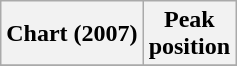<table class="wikitable plainrowheaders" style="text-align:center">
<tr>
<th scope="col">Chart (2007)</th>
<th scope="col">Peak<br>position</th>
</tr>
<tr>
</tr>
</table>
